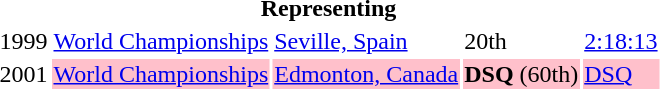<table>
<tr>
<th colspan="5">Representing </th>
</tr>
<tr>
<td>1999</td>
<td><a href='#'>World Championships</a></td>
<td><a href='#'>Seville, Spain</a></td>
<td>20th</td>
<td><a href='#'>2:18:13</a></td>
</tr>
<tr>
<td>2001</td>
<td bgcolor="pink"><a href='#'>World Championships</a></td>
<td bgcolor="pink"><a href='#'>Edmonton, Canada</a></td>
<td bgcolor="pink"><strong>DSQ</strong> (60th)</td>
<td bgcolor="pink"><a href='#'>DSQ</a></td>
</tr>
</table>
